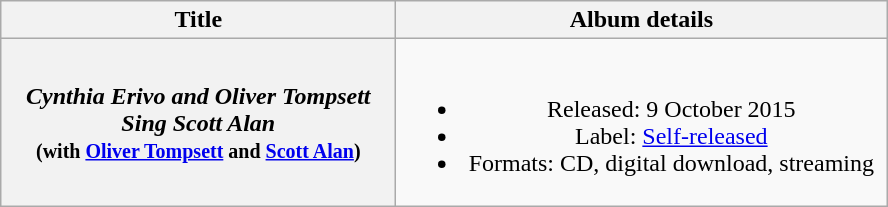<table class="wikitable plainrowheaders" style="text-align:center;" border="1">
<tr>
<th scope="col" rowspan="1" style="width:16em;">Title</th>
<th scope="col" rowspan="1" style="width:20em;">Album details</th>
</tr>
<tr>
<th scope="row"><em>Cynthia Erivo and Oliver Tompsett Sing Scott Alan</em> <br><small>(with <a href='#'>Oliver Tompsett</a> and <a href='#'>Scott Alan</a>)</small></th>
<td><br><ul><li>Released: 9 October 2015</li><li>Label: <a href='#'>Self-released</a></li><li>Formats: CD, digital download, streaming</li></ul></td>
</tr>
</table>
